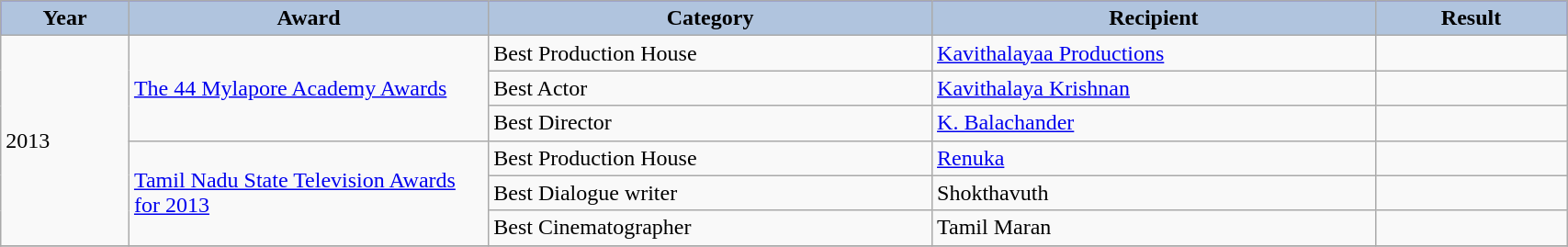<table class="wikitable" width="90%">
<tr bgcolor="blue">
<th style="width:25pt; background:LightSteelBlue;">Year</th>
<th style="width:80pt; background:LightSteelBlue;">Award</th>
<th style="width:100pt; background:LightSteelBlue;">Category</th>
<th style="width:100pt; background:LightSteelBlue;">Recipient</th>
<th style="width:40pt; background:LightSteelBlue;">Result</th>
</tr>
<tr>
<td rowspan="6">2013</td>
<td rowspan="3"><a href='#'>The 44 Mylapore Academy Awards</a></td>
<td>Best Production House</td>
<td><a href='#'>Kavithalayaa Productions</a></td>
<td></td>
</tr>
<tr>
<td>Best Actor</td>
<td><a href='#'>Kavithalaya Krishnan</a></td>
<td></td>
</tr>
<tr>
<td>Best Director</td>
<td><a href='#'>K. Balachander</a></td>
<td></td>
</tr>
<tr>
<td rowspan="3"><a href='#'>Tamil Nadu State Television Awards for 2013</a></td>
<td>Best Production House</td>
<td><a href='#'>Renuka</a></td>
<td></td>
</tr>
<tr>
<td>Best Dialogue writer</td>
<td>Shokthavuth</td>
<td></td>
</tr>
<tr>
<td>Best Cinematographer</td>
<td>Tamil Maran</td>
<td></td>
</tr>
<tr>
</tr>
</table>
